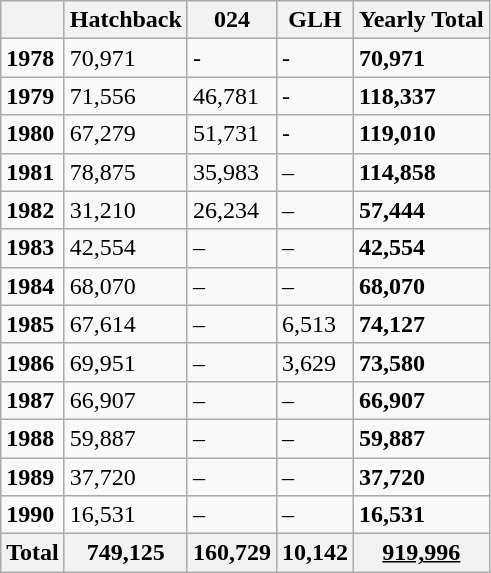<table class="wikitable">
<tr>
<th></th>
<th>Hatchback</th>
<th>024</th>
<th>GLH</th>
<th>Yearly Total</th>
</tr>
<tr>
<td><strong>1978</strong></td>
<td>70,971</td>
<td>-</td>
<td>-</td>
<td><strong>70,971</strong></td>
</tr>
<tr>
<td><strong>1979</strong></td>
<td>71,556</td>
<td>46,781</td>
<td>-</td>
<td><strong>118,337</strong></td>
</tr>
<tr>
<td><strong>1980</strong></td>
<td>67,279</td>
<td>51,731</td>
<td>-</td>
<td><strong>119,010</strong></td>
</tr>
<tr>
<td><strong>1981</strong></td>
<td>78,875</td>
<td>35,983</td>
<td>–</td>
<td><strong>114,858</strong></td>
</tr>
<tr>
<td><strong>1982</strong></td>
<td>31,210</td>
<td>26,234</td>
<td>–</td>
<td><strong>57,444</strong></td>
</tr>
<tr>
<td><strong>1983</strong></td>
<td>42,554</td>
<td>–</td>
<td>–</td>
<td><strong>42,554</strong></td>
</tr>
<tr>
<td><strong>1984</strong></td>
<td>68,070</td>
<td>–</td>
<td>–</td>
<td><strong>68,070</strong></td>
</tr>
<tr>
<td><strong>1985</strong></td>
<td>67,614</td>
<td>–</td>
<td>6,513</td>
<td><strong>74,127</strong></td>
</tr>
<tr>
<td><strong>1986</strong></td>
<td>69,951</td>
<td>–</td>
<td>3,629</td>
<td><strong>73,580</strong></td>
</tr>
<tr>
<td><strong>1987</strong></td>
<td>66,907</td>
<td>–</td>
<td>–</td>
<td><strong>66,907</strong></td>
</tr>
<tr>
<td><strong>1988</strong></td>
<td>59,887</td>
<td>–</td>
<td>–</td>
<td><strong>59,887</strong></td>
</tr>
<tr>
<td><strong>1989</strong></td>
<td>37,720</td>
<td>–</td>
<td>–</td>
<td><strong>37,720</strong></td>
</tr>
<tr>
<td><strong>1990</strong></td>
<td>16,531</td>
<td>–</td>
<td>–</td>
<td><strong>16,531</strong></td>
</tr>
<tr>
<th>Total</th>
<th>749,125</th>
<th>160,729</th>
<th>10,142</th>
<th><u>919,996</u></th>
</tr>
</table>
